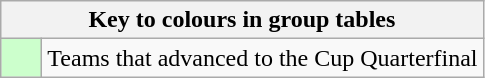<table class="wikitable" style="text-align: center;">
<tr>
<th colspan=2>Key to colours in group tables</th>
</tr>
<tr>
<td style="background:#cfc; width:20px;"></td>
<td align=left>Teams that advanced to the Cup Quarterfinal</td>
</tr>
</table>
